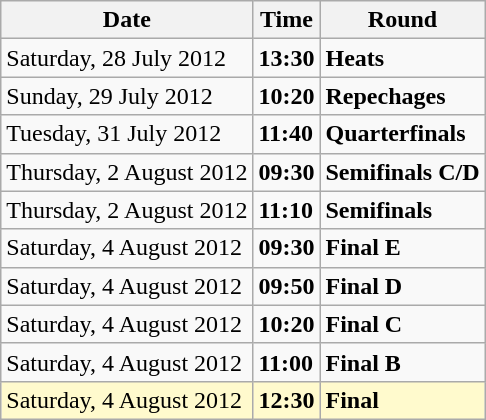<table class="wikitable">
<tr>
<th>Date</th>
<th>Time</th>
<th>Round</th>
</tr>
<tr>
<td>Saturday, 28 July 2012</td>
<td><strong>13:30</strong></td>
<td><strong>Heats</strong></td>
</tr>
<tr>
<td>Sunday, 29 July 2012</td>
<td><strong>10:20</strong></td>
<td><strong>Repechages</strong></td>
</tr>
<tr>
<td>Tuesday, 31 July 2012</td>
<td><strong>11:40</strong></td>
<td><strong>Quarterfinals</strong></td>
</tr>
<tr>
<td>Thursday, 2 August 2012</td>
<td><strong>09:30</strong></td>
<td><strong>Semifinals C/D</strong></td>
</tr>
<tr>
<td>Thursday, 2 August 2012</td>
<td><strong>11:10</strong></td>
<td><strong>Semifinals</strong></td>
</tr>
<tr>
<td>Saturday, 4 August 2012</td>
<td><strong>09:30</strong></td>
<td><strong>Final E</strong></td>
</tr>
<tr>
<td>Saturday, 4 August 2012</td>
<td><strong>09:50</strong></td>
<td><strong>Final D</strong></td>
</tr>
<tr>
<td>Saturday, 4 August 2012</td>
<td><strong>10:20</strong></td>
<td><strong>Final C</strong></td>
</tr>
<tr>
<td>Saturday, 4 August 2012</td>
<td><strong>11:00</strong></td>
<td><strong>Final B</strong></td>
</tr>
<tr>
<td style=background:lemonchiffon>Saturday, 4 August 2012</td>
<td style=background:lemonchiffon><strong>12:30</strong></td>
<td style=background:lemonchiffon><strong>Final</strong></td>
</tr>
</table>
